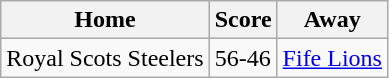<table class="wikitable">
<tr>
<th>Home</th>
<th>Score</th>
<th>Away</th>
</tr>
<tr>
<td>Royal Scots Steelers</td>
<td>56-46</td>
<td><a href='#'>Fife Lions</a></td>
</tr>
</table>
